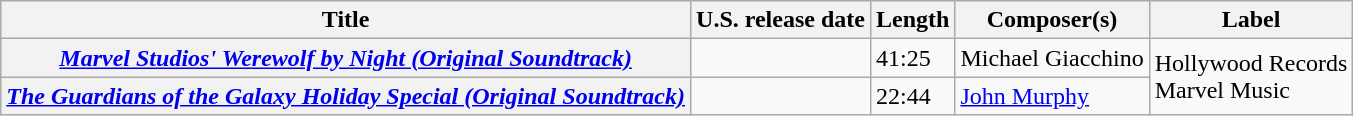<table class="wikitable plainrowheaders col2left col3left defaultcenter">
<tr>
<th scope="col">Title</th>
<th scope="col">U.S. release date</th>
<th scope="col">Length</th>
<th scope="col">Composer(s)</th>
<th scope="col">Label</th>
</tr>
<tr>
<th scope="row"><em><a href='#'>Marvel Studios' Werewolf by Night (Original Soundtrack)</a></em></th>
<td></td>
<td>41:25</td>
<td>Michael Giacchino</td>
<td rowspan="2">Hollywood Records<br>Marvel Music</td>
</tr>
<tr>
<th scope="row"><em><a href='#'>The Guardians of the Galaxy Holiday Special (Original Soundtrack)</a></em></th>
<td></td>
<td>22:44</td>
<td><a href='#'>John Murphy</a></td>
</tr>
</table>
